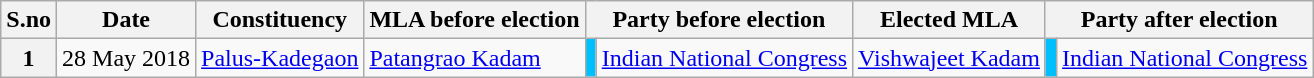<table class="wikitable sortable">
<tr>
<th>S.no</th>
<th>Date</th>
<th>Constituency</th>
<th>MLA before election</th>
<th colspan="2">Party before election</th>
<th>Elected MLA</th>
<th colspan="2">Party after election</th>
</tr>
<tr>
<th>1</th>
<td>28 May 2018</td>
<td><a href='#'>Palus-Kadegaon</a></td>
<td><a href='#'>Patangrao Kadam</a></td>
<td bgcolor=#00BFFF></td>
<td><a href='#'>Indian National Congress</a></td>
<td><a href='#'>Vishwajeet Kadam</a></td>
<td bgcolor=#00BFFF></td>
<td><a href='#'>Indian National Congress</a></td>
</tr>
</table>
